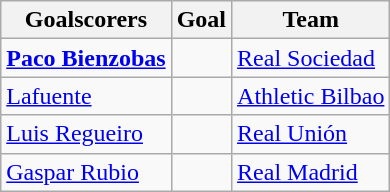<table class="wikitable">
<tr>
<th>Goalscorers</th>
<th>Goal</th>
<th>Team</th>
</tr>
<tr>
<td> <strong><a href='#'>Paco Bienzobas</a></strong></td>
<td></td>
<td><a href='#'>Real Sociedad</a></td>
</tr>
<tr>
<td> <a href='#'>Lafuente</a></td>
<td></td>
<td><a href='#'>Athletic Bilbao</a></td>
</tr>
<tr>
<td> <a href='#'>Luis Regueiro</a></td>
<td></td>
<td><a href='#'>Real Unión</a></td>
</tr>
<tr>
<td> <a href='#'>Gaspar Rubio</a></td>
<td></td>
<td><a href='#'>Real Madrid</a></td>
</tr>
</table>
